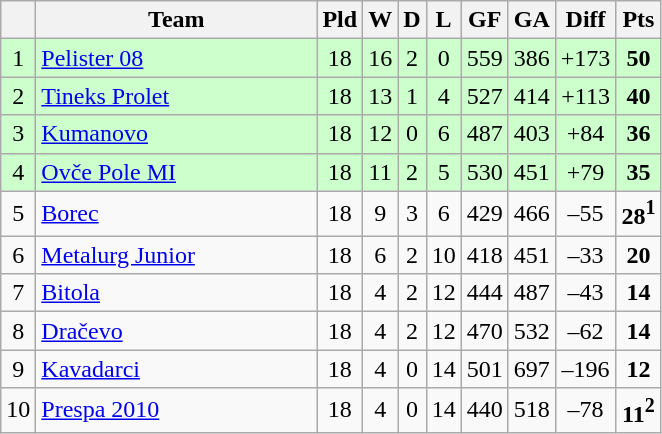<table class="wikitable sortable" style="text-align:center">
<tr>
<th></th>
<th width="180">Team</th>
<th>Pld</th>
<th>W</th>
<th>D</th>
<th>L</th>
<th>GF</th>
<th>GA</th>
<th>Diff</th>
<th>Pts</th>
</tr>
<tr bgcolor="#ccffcc">
<td>1</td>
<td align=left><a href='#'>Pelister 08</a></td>
<td>18</td>
<td>16</td>
<td>2</td>
<td>0</td>
<td>559</td>
<td>386</td>
<td>+173</td>
<td><strong>50</strong></td>
</tr>
<tr bgcolor="#ccffcc">
<td>2</td>
<td align=left><a href='#'>Tineks Prolet</a></td>
<td>18</td>
<td>13</td>
<td>1</td>
<td>4</td>
<td>527</td>
<td>414</td>
<td>+113</td>
<td><strong>40</strong></td>
</tr>
<tr bgcolor="#ccffcc">
<td>3</td>
<td align=left><a href='#'>Kumanovo</a></td>
<td>18</td>
<td>12</td>
<td>0</td>
<td>6</td>
<td>487</td>
<td>403</td>
<td>+84</td>
<td><strong>36</strong></td>
</tr>
<tr bgcolor="#ccffcc">
<td>4</td>
<td align=left><a href='#'>Ovče Pole MI</a></td>
<td>18</td>
<td>11</td>
<td>2</td>
<td>5</td>
<td>530</td>
<td>451</td>
<td>+79</td>
<td><strong>35</strong></td>
</tr>
<tr>
<td>5</td>
<td align=left><a href='#'>Borec</a></td>
<td>18</td>
<td>9</td>
<td>3</td>
<td>6</td>
<td>429</td>
<td>466</td>
<td>–55</td>
<td><strong>28<sup>1</sup></strong></td>
</tr>
<tr>
<td>6</td>
<td align=left><a href='#'>Metalurg Junior</a></td>
<td>18</td>
<td>6</td>
<td>2</td>
<td>10</td>
<td>418</td>
<td>451</td>
<td>–33</td>
<td><strong>20</strong></td>
</tr>
<tr>
<td>7</td>
<td align=left><a href='#'>Bitola</a></td>
<td>18</td>
<td>4</td>
<td>2</td>
<td>12</td>
<td>444</td>
<td>487</td>
<td>–43</td>
<td><strong>14</strong></td>
</tr>
<tr>
<td>8</td>
<td align=left><a href='#'>Dračevo</a></td>
<td>18</td>
<td>4</td>
<td>2</td>
<td>12</td>
<td>470</td>
<td>532</td>
<td>–62</td>
<td><strong>14</strong></td>
</tr>
<tr>
<td>9</td>
<td align=left><a href='#'>Kavadarci</a></td>
<td>18</td>
<td>4</td>
<td>0</td>
<td>14</td>
<td>501</td>
<td>697</td>
<td>–196</td>
<td><strong>12</strong></td>
</tr>
<tr>
<td>10</td>
<td align=left><a href='#'>Prespa 2010</a></td>
<td>18</td>
<td>4</td>
<td>0</td>
<td>14</td>
<td>440</td>
<td>518</td>
<td>–78</td>
<td><strong>11<sup>2</sup></strong></td>
</tr>
</table>
